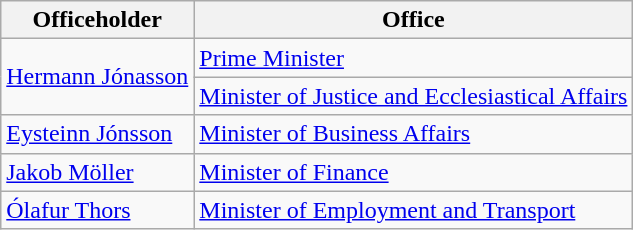<table class="wikitable">
<tr>
<th>Officeholder</th>
<th>Office</th>
</tr>
<tr>
<td rowspan=2><a href='#'>Hermann Jónasson</a></td>
<td><a href='#'>Prime Minister</a></td>
</tr>
<tr>
<td><a href='#'>Minister of Justice and Ecclesiastical Affairs</a></td>
</tr>
<tr>
<td><a href='#'>Eysteinn Jónsson</a></td>
<td><a href='#'>Minister of Business Affairs</a></td>
</tr>
<tr>
<td><a href='#'>Jakob Möller</a></td>
<td><a href='#'>Minister of Finance</a></td>
</tr>
<tr>
<td><a href='#'>Ólafur Thors</a></td>
<td><a href='#'>Minister of Employment and Transport</a></td>
</tr>
</table>
